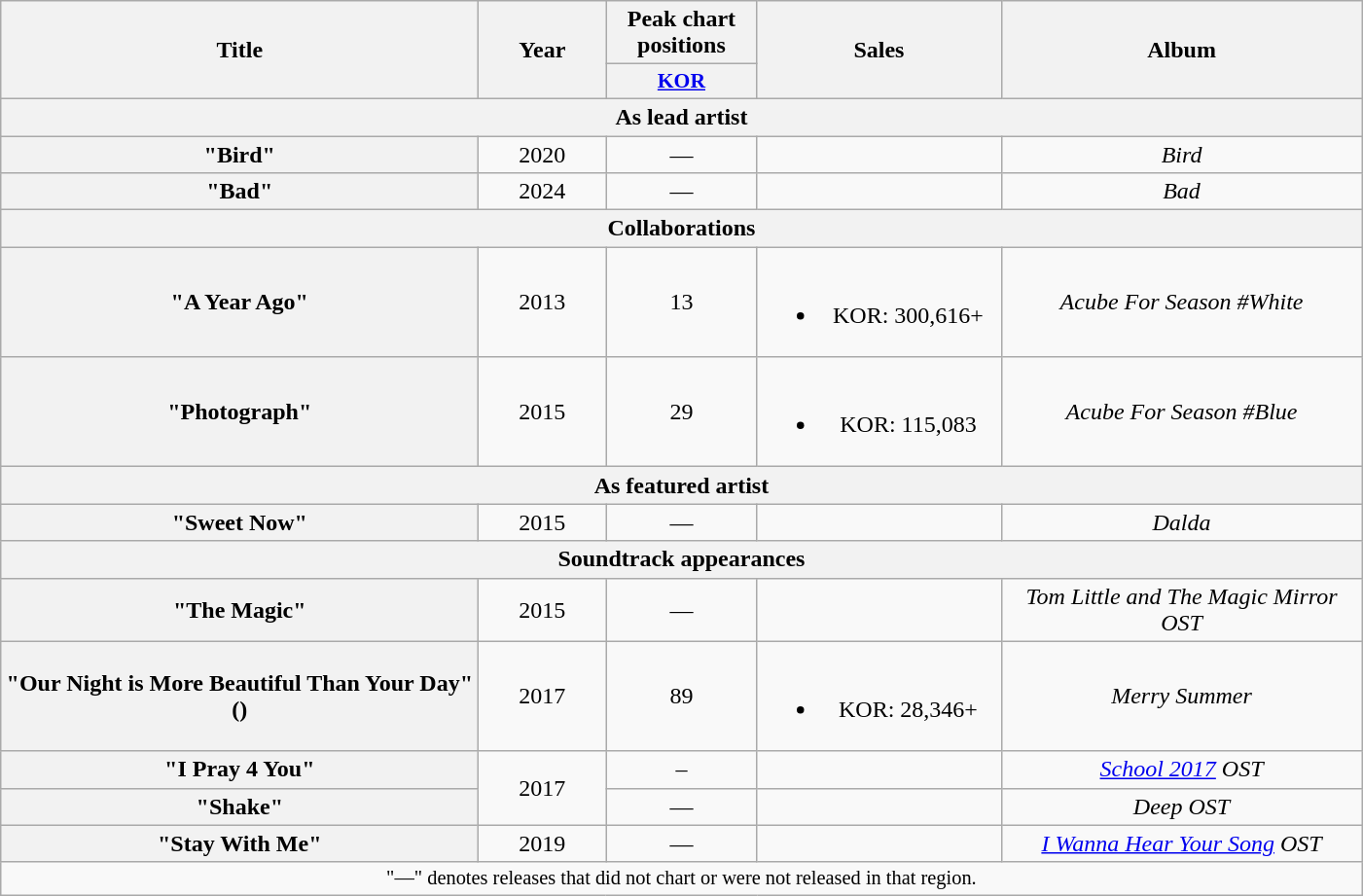<table class="wikitable plainrowheaders" style="text-align:center" border="1">
<tr>
<th scope="col" rowspan="2" style="width:20em">Title</th>
<th scope="col" rowspan="2" style="width:5em">Year</th>
<th scope="col" colspan="1" style="width:6em">Peak chart positions</th>
<th scope="col" rowspan="2" style="width:10em">Sales</th>
<th scope="col" rowspan="2" style="width:15em">Album</th>
</tr>
<tr>
<th scope="col" style="width:3em;font-size:90%"><a href='#'>KOR</a><br></th>
</tr>
<tr>
<th colspan="5">As lead artist</th>
</tr>
<tr>
<th scope="row">"Bird"</th>
<td>2020</td>
<td>—</td>
<td></td>
<td><em>Bird</em></td>
</tr>
<tr>
<th scope="row">"Bad"</th>
<td>2024</td>
<td>—</td>
<td></td>
<td><em>Bad</em></td>
</tr>
<tr>
<th colspan="5">Collaborations</th>
</tr>
<tr>
<th scope="row">"A Year Ago" <br></th>
<td>2013</td>
<td>13</td>
<td><br><ul><li>KOR: 300,616+</li></ul></td>
<td><em>Acube For Season #White</em></td>
</tr>
<tr>
<th scope="row">"Photograph" <br></th>
<td>2015</td>
<td>29</td>
<td><br><ul><li>KOR: 115,083</li></ul></td>
<td><em>Acube For Season #Blue</em></td>
</tr>
<tr>
<th colspan="5">As featured artist</th>
</tr>
<tr>
<th scope="row">"Sweet Now" <br></th>
<td>2015</td>
<td>—</td>
<td></td>
<td><em>Dalda</em></td>
</tr>
<tr>
<th colspan="5">Soundtrack appearances</th>
</tr>
<tr>
<th scope="row">"The Magic"</th>
<td>2015</td>
<td>—</td>
<td></td>
<td><em>Tom Little and The Magic Mirror OST</em></td>
</tr>
<tr>
<th scope="row">"Our Night is More Beautiful Than Your Day"<br>()<br></th>
<td>2017</td>
<td>89</td>
<td><br><ul><li>KOR: 28,346+</li></ul></td>
<td><em>Merry Summer</em></td>
</tr>
<tr>
<th scope="row">"I Pray 4 You" <br></th>
<td rowspan="2">2017</td>
<td>–</td>
<td></td>
<td><em><a href='#'>School 2017</a> OST</em></td>
</tr>
<tr>
<th scope="row">"Shake" <br></th>
<td>—</td>
<td></td>
<td><em>Deep OST</em></td>
</tr>
<tr>
<th scope="row">"Stay With Me" <br></th>
<td>2019</td>
<td>—</td>
<td></td>
<td><em><a href='#'>I Wanna Hear Your Song</a> OST</em></td>
</tr>
<tr>
<td colspan="5" style="font-size:85%">"—" denotes releases that did not chart or were not released in that region.</td>
</tr>
</table>
